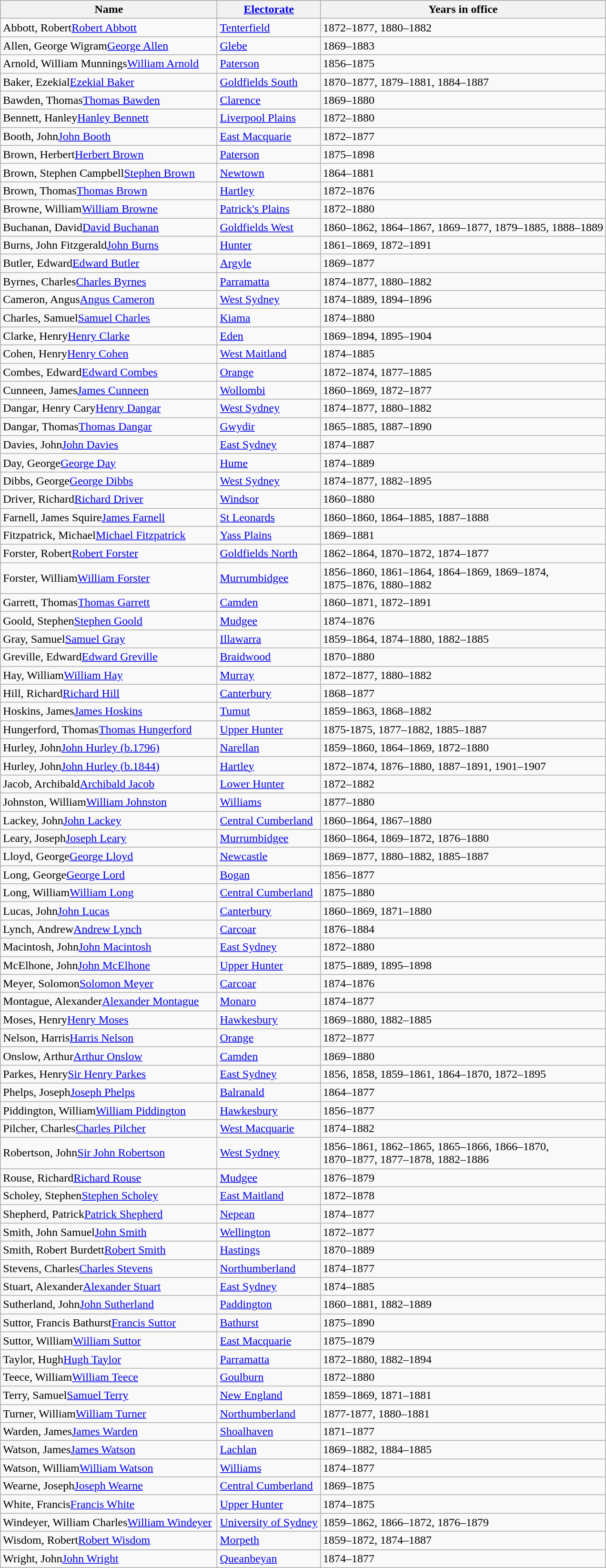<table class="wikitable sortable" style="border:1px solid #aaa; border-collapse:collapse">
<tr bgcolor="#cccccc">
<th><strong>Name</strong></th>
<th><strong><a href='#'>Electorate</a></strong></th>
<th><strong>Years in office</strong></th>
</tr>
<tr>
<td><span>Abbott, Robert</span><a href='#'>Robert Abbott</a></td>
<td><a href='#'>Tenterfield</a></td>
<td>1872–1877, 1880–1882</td>
</tr>
<tr>
<td><span>Allen, George Wigram</span><a href='#'>George Allen</a></td>
<td><a href='#'>Glebe</a></td>
<td>1869–1883</td>
</tr>
<tr>
<td><span>Arnold, William Munnings</span><a href='#'>William Arnold</a> </td>
<td><a href='#'>Paterson</a></td>
<td>1856–1875</td>
</tr>
<tr>
<td><span>Baker, Ezekial</span><a href='#'>Ezekial Baker</a></td>
<td><a href='#'>Goldfields South</a></td>
<td>1870–1877, 1879–1881, 1884–1887</td>
</tr>
<tr>
<td><span>Bawden, Thomas</span><a href='#'>Thomas Bawden</a></td>
<td><a href='#'>Clarence</a></td>
<td>1869–1880</td>
</tr>
<tr>
<td><span>Bennett, Hanley</span><a href='#'>Hanley Bennett</a> </td>
<td><a href='#'>Liverpool Plains</a></td>
<td>1872–1880</td>
</tr>
<tr>
<td><span>Booth, John</span><a href='#'>John Booth</a></td>
<td><a href='#'>East Macquarie</a></td>
<td>1872–1877</td>
</tr>
<tr>
<td><span>Brown, Herbert</span><a href='#'>Herbert Brown</a> </td>
<td><a href='#'>Paterson</a></td>
<td>1875–1898</td>
</tr>
<tr>
<td><span>Brown, Stephen Campbell</span><a href='#'>Stephen Brown</a></td>
<td><a href='#'>Newtown</a></td>
<td>1864–1881</td>
</tr>
<tr>
<td><span>Brown, Thomas</span><a href='#'>Thomas Brown</a> </td>
<td><a href='#'>Hartley</a></td>
<td>1872–1876</td>
</tr>
<tr>
<td><span>Browne, William</span><a href='#'>William Browne</a></td>
<td><a href='#'>Patrick's Plains</a></td>
<td>1872–1880</td>
</tr>
<tr>
<td><span>Buchanan, David</span><a href='#'>David Buchanan</a></td>
<td><a href='#'>Goldfields West</a></td>
<td>1860–1862, 1864–1867, 1869–1877, 1879–1885, 1888–1889</td>
</tr>
<tr>
<td><span>Burns, John Fitzgerald</span><a href='#'>John Burns</a></td>
<td><a href='#'>Hunter</a></td>
<td>1861–1869, 1872–1891</td>
</tr>
<tr>
<td><span>Butler, Edward</span><a href='#'>Edward Butler</a></td>
<td><a href='#'>Argyle</a></td>
<td>1869–1877</td>
</tr>
<tr>
<td><span>Byrnes, Charles</span><a href='#'>Charles Byrnes</a></td>
<td><a href='#'>Parramatta</a></td>
<td>1874–1877, 1880–1882</td>
</tr>
<tr>
<td><span>Cameron, Angus</span><a href='#'>Angus Cameron</a></td>
<td><a href='#'>West Sydney</a></td>
<td>1874–1889, 1894–1896</td>
</tr>
<tr>
<td><span>Charles, Samuel</span><a href='#'>Samuel Charles</a></td>
<td><a href='#'>Kiama</a></td>
<td>1874–1880</td>
</tr>
<tr>
<td><span>Clarke, Henry</span><a href='#'>Henry Clarke</a></td>
<td><a href='#'>Eden</a></td>
<td>1869–1894, 1895–1904</td>
</tr>
<tr>
<td><span>Cohen, Henry</span><a href='#'>Henry Cohen</a></td>
<td><a href='#'>West Maitland</a></td>
<td>1874–1885</td>
</tr>
<tr>
<td><span>Combes, Edward</span><a href='#'>Edward Combes</a> </td>
<td><a href='#'>Orange</a></td>
<td>1872–1874, 1877–1885</td>
</tr>
<tr>
<td><span>Cunneen, James</span><a href='#'>James Cunneen</a></td>
<td><a href='#'>Wollombi</a></td>
<td>1860–1869, 1872–1877</td>
</tr>
<tr>
<td><span>Dangar, Henry Cary</span><a href='#'>Henry Dangar</a></td>
<td><a href='#'>West Sydney</a></td>
<td>1874–1877, 1880–1882</td>
</tr>
<tr>
<td><span>Dangar, Thomas</span><a href='#'>Thomas Dangar</a></td>
<td><a href='#'>Gwydir</a></td>
<td>1865–1885, 1887–1890</td>
</tr>
<tr>
<td><span>Davies, John</span><a href='#'>John Davies</a></td>
<td><a href='#'>East Sydney</a></td>
<td>1874–1887</td>
</tr>
<tr>
<td><span>Day, George</span><a href='#'>George Day</a></td>
<td><a href='#'>Hume</a></td>
<td>1874–1889</td>
</tr>
<tr>
<td><span>Dibbs, George</span><a href='#'>George Dibbs</a></td>
<td><a href='#'>West Sydney</a></td>
<td>1874–1877, 1882–1895</td>
</tr>
<tr>
<td><span>Driver, Richard</span><a href='#'>Richard Driver</a></td>
<td><a href='#'>Windsor</a></td>
<td>1860–1880</td>
</tr>
<tr>
<td><span>Farnell, James Squire</span><a href='#'>James Farnell</a></td>
<td><a href='#'>St Leonards</a></td>
<td>1860–1860, 1864–1885, 1887–1888</td>
</tr>
<tr>
<td><span>Fitzpatrick, Michael</span><a href='#'>Michael Fitzpatrick</a></td>
<td><a href='#'>Yass Plains</a></td>
<td>1869–1881</td>
</tr>
<tr>
<td><span>Forster, Robert</span><a href='#'>Robert Forster</a></td>
<td><a href='#'>Goldfields North</a></td>
<td>1862–1864, 1870–1872, 1874–1877</td>
</tr>
<tr>
<td><span>Forster, William</span><a href='#'>William Forster</a> </td>
<td><a href='#'>Murrumbidgee</a></td>
<td>1856–1860, 1861–1864, 1864–1869, 1869–1874,<br>1875–1876, 1880–1882</td>
</tr>
<tr>
<td><span>Garrett, Thomas</span><a href='#'>Thomas Garrett</a></td>
<td><a href='#'>Camden</a></td>
<td>1860–1871, 1872–1891</td>
</tr>
<tr>
<td><span>Goold, Stephen</span><a href='#'>Stephen Goold</a> </td>
<td><a href='#'>Mudgee</a></td>
<td>1874–1876</td>
</tr>
<tr>
<td><span>Gray, Samuel</span><a href='#'>Samuel Gray</a></td>
<td><a href='#'>Illawarra</a></td>
<td>1859–1864, 1874–1880, 1882–1885</td>
</tr>
<tr>
<td><span>Greville, Edward</span><a href='#'>Edward Greville</a></td>
<td><a href='#'>Braidwood</a></td>
<td>1870–1880</td>
</tr>
<tr>
<td><span>Hay, William</span><a href='#'>William Hay</a></td>
<td><a href='#'>Murray</a></td>
<td>1872–1877, 1880–1882</td>
</tr>
<tr>
<td><span>Hill, Richard</span><a href='#'>Richard Hill</a></td>
<td><a href='#'>Canterbury</a></td>
<td>1868–1877</td>
</tr>
<tr>
<td><span>Hoskins, James</span><a href='#'>James Hoskins</a></td>
<td><a href='#'>Tumut</a></td>
<td>1859–1863, 1868–1882</td>
</tr>
<tr>
<td><span>Hungerford, Thomas</span><a href='#'>Thomas Hungerford</a> </td>
<td><a href='#'>Upper Hunter</a></td>
<td>1875-1875, 1877–1882, 1885–1887</td>
</tr>
<tr>
<td><span>Hurley, John</span><a href='#'>John Hurley (b.1796)</a></td>
<td><a href='#'>Narellan</a></td>
<td>1859–1860, 1864–1869, 1872–1880</td>
</tr>
<tr>
<td><span>Hurley, John</span><a href='#'>John Hurley (b.1844)</a> </td>
<td><a href='#'>Hartley</a></td>
<td>1872–1874, 1876–1880, 1887–1891, 1901–1907</td>
</tr>
<tr>
<td><span>Jacob, Archibald</span><a href='#'>Archibald Jacob</a></td>
<td><a href='#'>Lower Hunter</a></td>
<td>1872–1882</td>
</tr>
<tr>
<td><span>Johnston, William</span><a href='#'>William Johnston</a> </td>
<td><a href='#'>Williams</a></td>
<td>1877–1880</td>
</tr>
<tr>
<td><span>Lackey, John</span><a href='#'>John Lackey</a></td>
<td><a href='#'>Central Cumberland</a></td>
<td>1860–1864, 1867–1880</td>
</tr>
<tr>
<td><span>Leary, Joseph</span><a href='#'>Joseph Leary</a> </td>
<td><a href='#'>Murrumbidgee</a></td>
<td>1860–1864, 1869–1872, 1876–1880</td>
</tr>
<tr>
<td><span>Lloyd, George</span><a href='#'>George Lloyd</a></td>
<td><a href='#'>Newcastle</a></td>
<td>1869–1877, 1880–1882, 1885–1887</td>
</tr>
<tr>
<td><span>Long, George</span><a href='#'>George Lord</a></td>
<td><a href='#'>Bogan</a></td>
<td>1856–1877</td>
</tr>
<tr>
<td><span>Long, William</span><a href='#'>William Long</a> </td>
<td><a href='#'>Central Cumberland</a></td>
<td>1875–1880</td>
</tr>
<tr>
<td><span>Lucas, John</span><a href='#'>John Lucas</a></td>
<td><a href='#'>Canterbury</a></td>
<td>1860–1869, 1871–1880</td>
</tr>
<tr>
<td><span>Lynch, Andrew</span><a href='#'>Andrew Lynch</a> </td>
<td><a href='#'>Carcoar</a></td>
<td>1876–1884</td>
</tr>
<tr>
<td><span>Macintosh, John</span><a href='#'>John Macintosh</a></td>
<td><a href='#'>East Sydney</a></td>
<td>1872–1880</td>
</tr>
<tr>
<td><span>McElhone, John</span><a href='#'>John McElhone</a> </td>
<td><a href='#'>Upper Hunter</a></td>
<td>1875–1889, 1895–1898</td>
</tr>
<tr>
<td><span>Meyer, Solomon</span><a href='#'>Solomon Meyer</a> </td>
<td><a href='#'>Carcoar</a></td>
<td>1874–1876</td>
</tr>
<tr>
<td><span>Montague, Alexander</span><a href='#'>Alexander Montague</a></td>
<td><a href='#'>Monaro</a></td>
<td>1874–1877</td>
</tr>
<tr>
<td><span>Moses, Henry</span><a href='#'>Henry Moses</a></td>
<td><a href='#'>Hawkesbury</a></td>
<td>1869–1880, 1882–1885</td>
</tr>
<tr>
<td><span>Nelson, Harris</span><a href='#'>Harris Nelson</a> </td>
<td><a href='#'>Orange</a></td>
<td>1872–1877</td>
</tr>
<tr>
<td><span>Onslow, Arthur</span><a href='#'>Arthur Onslow</a></td>
<td><a href='#'>Camden</a></td>
<td>1869–1880</td>
</tr>
<tr>
<td><span>Parkes, Henry</span><a href='#'>Sir Henry Parkes</a></td>
<td><a href='#'>East Sydney</a></td>
<td>1856, 1858, 1859–1861, 1864–1870, 1872–1895</td>
</tr>
<tr>
<td><span>Phelps, Joseph</span><a href='#'>Joseph Phelps</a></td>
<td><a href='#'>Balranald</a></td>
<td>1864–1877</td>
</tr>
<tr>
<td><span>Piddington, William</span><a href='#'>William Piddington</a></td>
<td><a href='#'>Hawkesbury</a></td>
<td>1856–1877</td>
</tr>
<tr>
<td><span>Pilcher, Charles</span><a href='#'>Charles Pilcher</a></td>
<td><a href='#'>West Macquarie</a></td>
<td>1874–1882</td>
</tr>
<tr>
<td><span>Robertson, John</span><a href='#'>Sir John Robertson</a></td>
<td><a href='#'>West Sydney</a></td>
<td>1856–1861, 1862–1865, 1865–1866, 1866–1870,<br>1870–1877, 1877–1878, 1882–1886</td>
</tr>
<tr>
<td><span>Rouse, Richard</span><a href='#'>Richard Rouse</a> </td>
<td><a href='#'>Mudgee</a></td>
<td>1876–1879</td>
</tr>
<tr>
<td><span>Scholey, Stephen</span><a href='#'>Stephen Scholey</a></td>
<td><a href='#'>East Maitland</a></td>
<td>1872–1878</td>
</tr>
<tr>
<td><span>Shepherd, Patrick</span><a href='#'>Patrick Shepherd</a></td>
<td><a href='#'>Nepean</a></td>
<td>1874–1877</td>
</tr>
<tr>
<td><span>Smith, John Samuel</span><a href='#'>John Smith</a></td>
<td><a href='#'>Wellington</a></td>
<td>1872–1877</td>
</tr>
<tr>
<td><span>Smith, Robert Burdett</span><a href='#'>Robert Smith</a></td>
<td><a href='#'>Hastings</a></td>
<td>1870–1889</td>
</tr>
<tr>
<td><span>Stevens, Charles</span><a href='#'>Charles Stevens</a> </td>
<td><a href='#'>Northumberland</a></td>
<td>1874–1877</td>
</tr>
<tr>
<td><span>Stuart, Alexander</span><a href='#'>Alexander Stuart</a></td>
<td><a href='#'>East Sydney</a></td>
<td>1874–1885</td>
</tr>
<tr>
<td><span>Sutherland, John</span><a href='#'>John Sutherland</a></td>
<td><a href='#'>Paddington</a></td>
<td>1860–1881, 1882–1889</td>
</tr>
<tr>
<td><span>Suttor, Francis Bathurst</span><a href='#'>Francis Suttor</a></td>
<td><a href='#'>Bathurst</a></td>
<td>1875–1890</td>
</tr>
<tr>
<td><span>Suttor, William</span><a href='#'>William Suttor</a></td>
<td><a href='#'>East Macquarie</a></td>
<td>1875–1879</td>
</tr>
<tr>
<td><span>Taylor, Hugh</span><a href='#'>Hugh Taylor</a> </td>
<td><a href='#'>Parramatta</a></td>
<td>1872–1880, 1882–1894</td>
</tr>
<tr>
<td><span>Teece, William</span><a href='#'>William Teece</a></td>
<td><a href='#'>Goulburn</a></td>
<td>1872–1880</td>
</tr>
<tr>
<td><span>Terry, Samuel</span><a href='#'>Samuel Terry</a></td>
<td><a href='#'>New England</a></td>
<td>1859–1869, 1871–1881</td>
</tr>
<tr>
<td><span>Turner, William</span><a href='#'>William Turner</a> </td>
<td><a href='#'>Northumberland</a></td>
<td>1877-1877, 1880–1881</td>
</tr>
<tr>
<td><span>Warden, James</span><a href='#'>James Warden</a></td>
<td><a href='#'>Shoalhaven</a></td>
<td>1871–1877</td>
</tr>
<tr>
<td><span>Watson, James</span><a href='#'>James Watson</a></td>
<td><a href='#'>Lachlan</a></td>
<td>1869–1882, 1884–1885</td>
</tr>
<tr>
<td><span>Watson, William</span><a href='#'>William Watson</a> </td>
<td><a href='#'>Williams</a></td>
<td>1874–1877</td>
</tr>
<tr>
<td><span>Wearne, Joseph</span><a href='#'>Joseph Wearne</a> </td>
<td><a href='#'>Central Cumberland</a></td>
<td>1869–1875</td>
</tr>
<tr>
<td><span>White, Francis</span><a href='#'>Francis White</a> </td>
<td><a href='#'>Upper Hunter</a></td>
<td>1874–1875</td>
</tr>
<tr>
<td><span>Windeyer, William Charles</span><a href='#'>William Windeyer</a> </td>
<td><a href='#'>University of Sydney</a></td>
<td>1859–1862, 1866–1872, 1876–1879</td>
</tr>
<tr>
<td><span>Wisdom, Robert</span><a href='#'>Robert Wisdom</a></td>
<td><a href='#'>Morpeth</a></td>
<td>1859–1872, 1874–1887</td>
</tr>
<tr>
<td><span>Wright, John</span><a href='#'>John Wright</a></td>
<td><a href='#'>Queanbeyan</a></td>
<td>1874–1877</td>
</tr>
</table>
